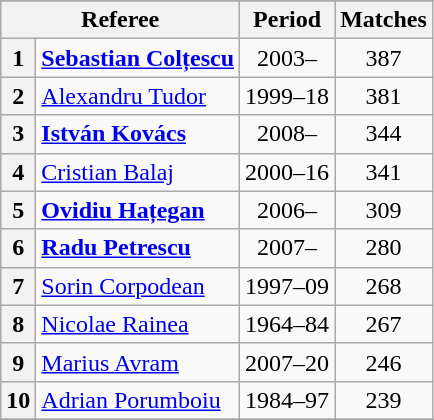<table class="wikitable sortable" style="text-align:left;">
<tr>
</tr>
<tr>
<th colspan="2" style="text-align:center;">Referee</th>
<th style="text-align:center;">Period</th>
<th style="text-align:center;">Matches</th>
</tr>
<tr>
<th>1</th>
<td> <strong><a href='#'>Sebastian Colțescu</a></strong></td>
<td style="text-align:center;">2003–</td>
<td style="text-align:center;">387</td>
</tr>
<tr>
<th>2</th>
<td> <a href='#'>Alexandru Tudor</a></td>
<td style="text-align:center;">1999–18</td>
<td style="text-align:center;">381</td>
</tr>
<tr>
<th>3</th>
<td> <strong><a href='#'>István Kovács</a></strong></td>
<td style="text-align:center;">2008–</td>
<td style="text-align:center;">344</td>
</tr>
<tr>
<th>4</th>
<td> <a href='#'>Cristian Balaj</a></td>
<td style="text-align:center;">2000–16</td>
<td style="text-align:center;">341</td>
</tr>
<tr>
<th>5</th>
<td> <strong><a href='#'>Ovidiu Hațegan</a></strong></td>
<td style="text-align:center;">2006–</td>
<td style="text-align:center;">309</td>
</tr>
<tr>
<th>6</th>
<td> <strong><a href='#'>Radu Petrescu</a></strong></td>
<td style="text-align:center;">2007–</td>
<td style="text-align:center;">280</td>
</tr>
<tr>
<th>7</th>
<td> <a href='#'>Sorin Corpodean</a></td>
<td style="text-align:center;">1997–09</td>
<td style="text-align:center;">268</td>
</tr>
<tr>
<th>8</th>
<td> <a href='#'>Nicolae Rainea</a></td>
<td style="text-align:center;">1964–84</td>
<td style="text-align:center;">267</td>
</tr>
<tr>
<th>9</th>
<td> <a href='#'>Marius Avram</a></td>
<td style="text-align:center;">2007–20</td>
<td style="text-align:center;">246</td>
</tr>
<tr>
<th>10</th>
<td> <a href='#'>Adrian Porumboiu</a></td>
<td style="text-align:center;">1984–97</td>
<td style="text-align:center;">239</td>
</tr>
<tr>
</tr>
</table>
